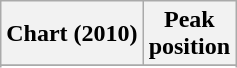<table class="wikitable sortable plainrowheaders" style="text-align:center;">
<tr>
<th>Chart (2010)</th>
<th>Peak<br>position</th>
</tr>
<tr>
</tr>
<tr>
</tr>
<tr>
</tr>
</table>
